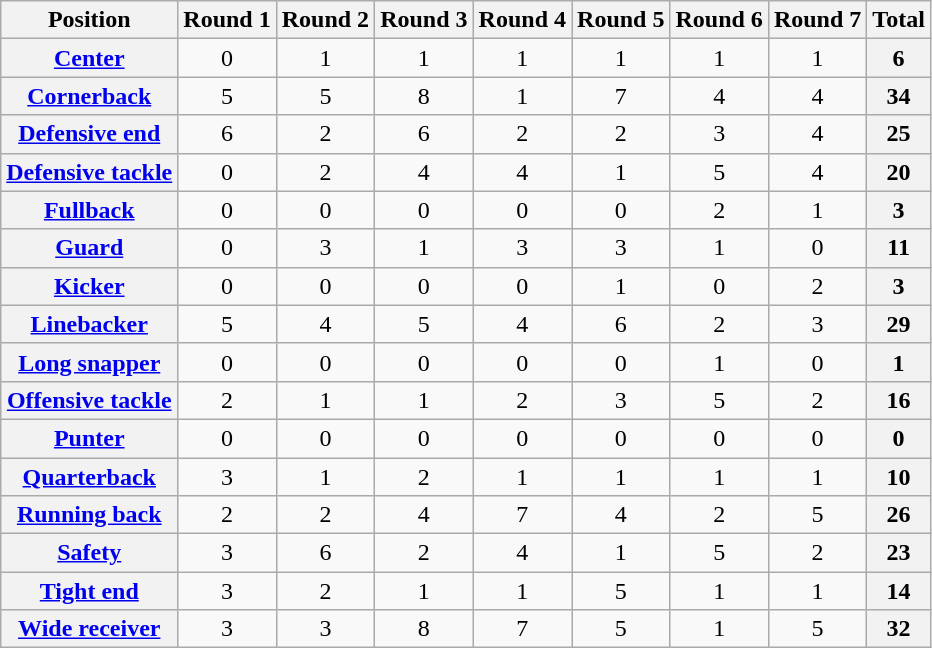<table class="wikitable sortable" style="text-align:center">
<tr>
<th>Position</th>
<th>Round 1</th>
<th>Round 2</th>
<th>Round 3</th>
<th>Round 4</th>
<th>Round 5</th>
<th>Round 6</th>
<th>Round 7</th>
<th>Total</th>
</tr>
<tr>
<th><a href='#'>Center</a></th>
<td>0</td>
<td>1</td>
<td>1</td>
<td>1</td>
<td>1</td>
<td>1</td>
<td>1</td>
<td style="background:#f2f2f2; text-align:center;"><strong>6</strong></td>
</tr>
<tr>
<th><a href='#'>Cornerback</a></th>
<td>5</td>
<td>5</td>
<td>8</td>
<td>1</td>
<td>7</td>
<td>4</td>
<td>4</td>
<td style="background:#f2f2f2; text-align:center;"><strong>34</strong></td>
</tr>
<tr>
<th><a href='#'>Defensive end</a></th>
<td>6</td>
<td>2</td>
<td>6</td>
<td>2</td>
<td>2</td>
<td>3</td>
<td>4</td>
<td style="background:#f2f2f2; text-align:center;"><strong>25</strong></td>
</tr>
<tr>
<th><a href='#'>Defensive tackle</a></th>
<td>0</td>
<td>2</td>
<td>4</td>
<td>4</td>
<td>1</td>
<td>5</td>
<td>4</td>
<td style="background:#f2f2f2; text-align:center;"><strong>20</strong></td>
</tr>
<tr>
<th><a href='#'>Fullback</a></th>
<td>0</td>
<td>0</td>
<td>0</td>
<td>0</td>
<td>0</td>
<td>2</td>
<td>1</td>
<td style="background:#f2f2f2; text-align:center;"><strong>3</strong></td>
</tr>
<tr>
<th><a href='#'>Guard</a></th>
<td>0</td>
<td>3</td>
<td>1</td>
<td>3</td>
<td>3</td>
<td>1</td>
<td>0</td>
<td style="background:#f2f2f2; text-align:center;"><strong>11</strong></td>
</tr>
<tr>
<th><a href='#'>Kicker</a></th>
<td>0</td>
<td>0</td>
<td>0</td>
<td>0</td>
<td>1</td>
<td>0</td>
<td>2</td>
<td style="background:#f2f2f2; text-align:center;"><strong>3</strong></td>
</tr>
<tr>
<th><a href='#'>Linebacker</a></th>
<td>5</td>
<td>4</td>
<td>5</td>
<td>4</td>
<td>6</td>
<td>2</td>
<td>3</td>
<td style="background:#f2f2f2; text-align:center;"><strong>29</strong></td>
</tr>
<tr>
<th><a href='#'>Long snapper</a></th>
<td>0</td>
<td>0</td>
<td>0</td>
<td>0</td>
<td>0</td>
<td>1</td>
<td>0</td>
<td style="background:#f2f2f2; text-align:center;"><strong>1</strong></td>
</tr>
<tr>
<th><a href='#'>Offensive tackle</a></th>
<td>2</td>
<td>1</td>
<td>1</td>
<td>2</td>
<td>3</td>
<td>5</td>
<td>2</td>
<td style="background:#f2f2f2; text-align:center;"><strong>16</strong></td>
</tr>
<tr>
<th><a href='#'>Punter</a></th>
<td>0</td>
<td>0</td>
<td>0</td>
<td>0</td>
<td>0</td>
<td>0</td>
<td>0</td>
<td style="background:#f2f2f2; text-align:center;"><strong>0</strong></td>
</tr>
<tr>
<th><a href='#'>Quarterback</a></th>
<td>3</td>
<td>1</td>
<td>2</td>
<td>1</td>
<td>1</td>
<td>1</td>
<td>1</td>
<td style="background:#f2f2f2; text-align:center;"><strong>10</strong></td>
</tr>
<tr>
<th><a href='#'>Running back</a></th>
<td>2</td>
<td>2</td>
<td>4</td>
<td>7</td>
<td>4</td>
<td>2</td>
<td>5</td>
<td style="background:#f2f2f2; text-align:center;"><strong>26</strong></td>
</tr>
<tr>
<th><a href='#'>Safety</a></th>
<td>3</td>
<td>6</td>
<td>2</td>
<td>4</td>
<td>1</td>
<td>5</td>
<td>2</td>
<td style="background:#f2f2f2; text-align:center;"><strong>23</strong></td>
</tr>
<tr>
<th><a href='#'>Tight end</a></th>
<td>3</td>
<td>2</td>
<td>1</td>
<td>1</td>
<td>5</td>
<td>1</td>
<td>1</td>
<td style="background:#f2f2f2; text-align:center;"><strong>14</strong></td>
</tr>
<tr>
<th><a href='#'>Wide receiver</a></th>
<td>3</td>
<td>3</td>
<td>8</td>
<td>7</td>
<td>5</td>
<td>1</td>
<td>5</td>
<td style="background:#f2f2f2; text-align:center;"><strong>32</strong></td>
</tr>
</table>
